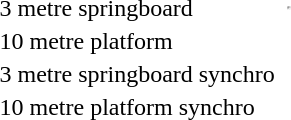<table>
<tr>
<td>3 metre springboard</td>
<td></td>
<td><hr></td>
<td></td>
</tr>
<tr>
<td>10 metre platform</td>
<td></td>
<td></td>
<td></td>
</tr>
<tr>
<td>3 metre springboard synchro</td>
<td></td>
<td></td>
<td></td>
</tr>
<tr>
<td>10 metre platform synchro</td>
<td></td>
<td></td>
<td></td>
</tr>
</table>
